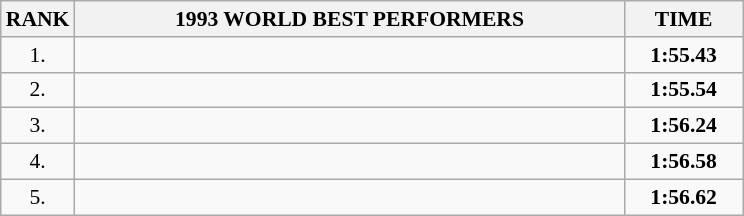<table class="wikitable" style="border-collapse: collapse; font-size: 90%;">
<tr>
<th>RANK</th>
<th align="center" style="width: 25em">1993 WORLD BEST PERFORMERS</th>
<th align="center" style="width: 5em">TIME</th>
</tr>
<tr>
<td align="center">1.</td>
<td></td>
<td align="center"><strong>1:55.43</strong></td>
</tr>
<tr>
<td align="center">2.</td>
<td></td>
<td align="center"><strong>1:55.54</strong></td>
</tr>
<tr>
<td align="center">3.</td>
<td></td>
<td align="center"><strong>1:56.24</strong></td>
</tr>
<tr>
<td align="center">4.</td>
<td></td>
<td align="center"><strong>1:56.58</strong></td>
</tr>
<tr>
<td align="center">5.</td>
<td></td>
<td align="center"><strong>1:56.62</strong></td>
</tr>
</table>
